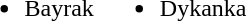<table>
<tr>
<td><br><ul><li>Bayrak</li></ul></td>
<td><br><ul><li>Dykanka</li></ul></td>
</tr>
</table>
